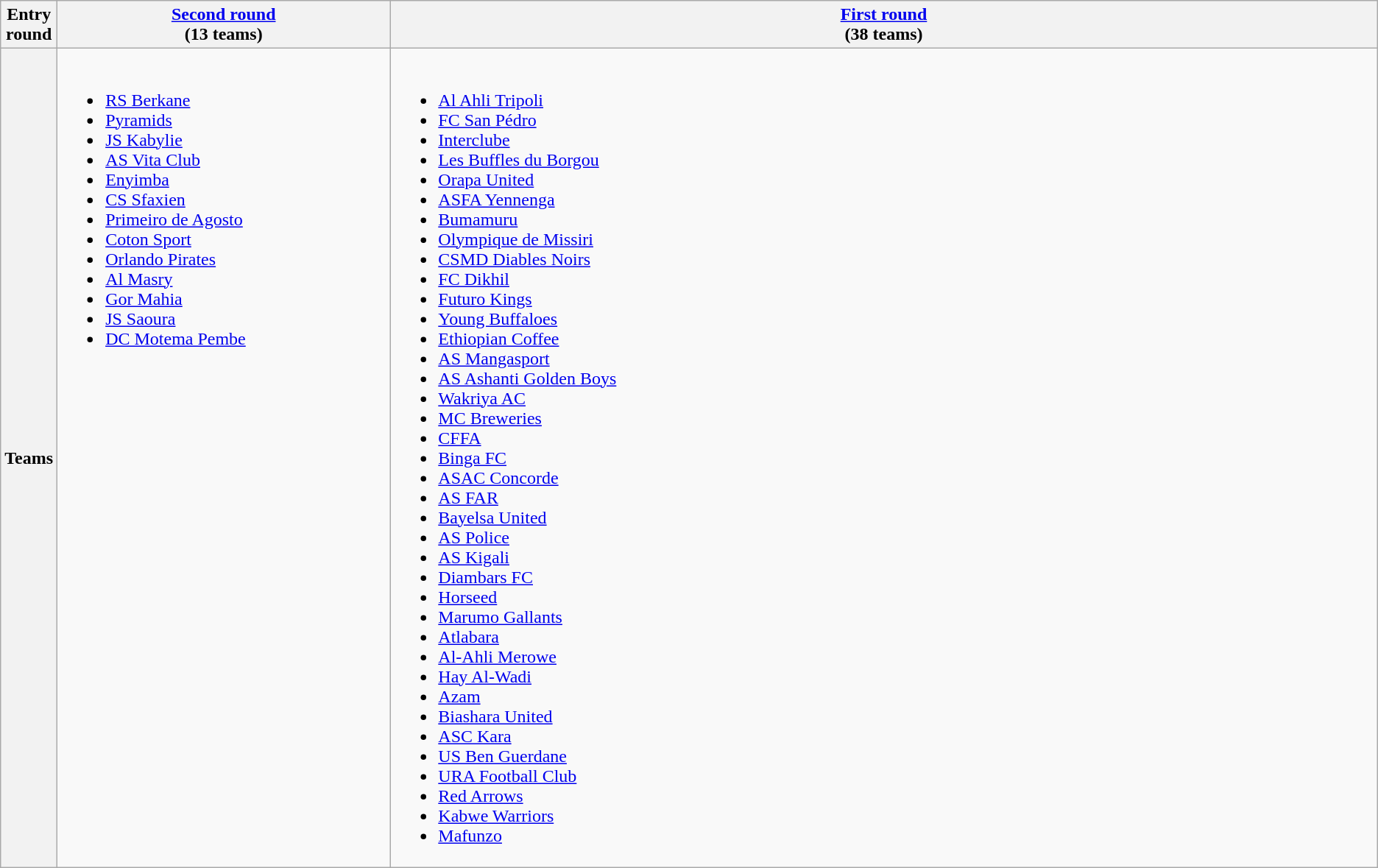<table class="wikitable">
<tr>
<th>Entry round</th>
<th width=25%><a href='#'>Second round</a><br>(13 teams)</th>
<th width=75%><a href='#'>First round</a><br>(38 teams)</th>
</tr>
<tr>
<th>Teams</th>
<td valign=top><br><ul><li> <a href='#'>RS Berkane</a> </li><li> <a href='#'>Pyramids</a> </li><li> <a href='#'>JS Kabylie</a> </li><li> <a href='#'>AS Vita Club</a> </li><li> <a href='#'>Enyimba</a> </li><li> <a href='#'>CS Sfaxien</a> </li><li> <a href='#'>Primeiro de Agosto</a> </li><li> <a href='#'>Coton Sport</a> </li><li> <a href='#'>Orlando Pirates</a> </li><li> <a href='#'>Al Masry</a> </li><li> <a href='#'>Gor Mahia</a> </li><li> <a href='#'>JS Saoura</a> </li><li> <a href='#'>DC Motema Pembe</a> </li></ul></td>
<td valign=top><br><ul><li> <a href='#'>Al Ahli Tripoli</a> </li><li> <a href='#'>FC San Pédro</a> </li><li> <a href='#'>Interclube</a></li><li> <a href='#'>Les Buffles du Borgou</a></li><li> <a href='#'>Orapa United</a></li><li> <a href='#'>ASFA Yennenga</a></li><li> <a href='#'>Bumamuru</a></li><li> <a href='#'>Olympique de Missiri</a></li><li> <a href='#'>CSMD Diables Noirs</a></li><li> <a href='#'>FC Dikhil</a></li><li> <a href='#'>Futuro Kings</a></li><li> <a href='#'>Young Buffaloes</a></li><li> <a href='#'>Ethiopian Coffee</a></li><li> <a href='#'>AS Mangasport</a></li><li> <a href='#'>AS Ashanti Golden Boys</a></li><li> <a href='#'>Wakriya AC</a></li><li> <a href='#'>MC Breweries</a></li><li> <a href='#'>CFFA</a></li><li> <a href='#'>Binga FC</a></li><li> <a href='#'>ASAC Concorde</a></li><li> <a href='#'>AS FAR</a></li><li> <a href='#'>Bayelsa United</a></li><li> <a href='#'>AS Police</a></li><li> <a href='#'>AS Kigali</a></li><li> <a href='#'>Diambars FC</a></li><li> <a href='#'>Horseed</a></li><li> <a href='#'>Marumo Gallants</a></li><li> <a href='#'>Atlabara</a></li><li> <a href='#'>Al-Ahli Merowe</a></li><li> <a href='#'>Hay Al-Wadi</a></li><li> <a href='#'>Azam</a></li><li> <a href='#'>Biashara United</a></li><li> <a href='#'>ASC Kara</a></li><li> <a href='#'>US Ben Guerdane</a></li><li> <a href='#'>URA Football Club</a></li><li> <a href='#'>Red Arrows</a></li><li> <a href='#'>Kabwe Warriors</a></li><li> <a href='#'>Mafunzo</a></li></ul></td>
</tr>
</table>
